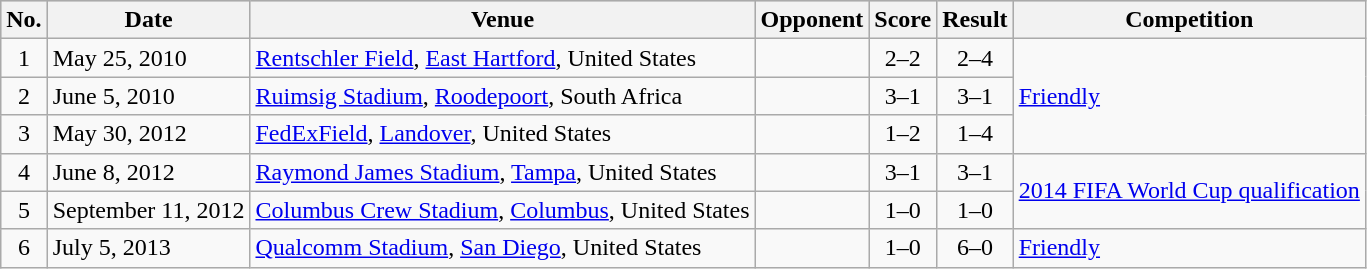<table class="wikitable sortable">
<tr style="background:#ccc; text-align:center;">
<th>No.</th>
<th>Date</th>
<th>Venue</th>
<th>Opponent</th>
<th>Score</th>
<th>Result</th>
<th>Competition</th>
</tr>
<tr>
<td style="text-align: center;">1</td>
<td>May 25, 2010</td>
<td><a href='#'>Rentschler Field</a>, <a href='#'>East Hartford</a>, United States</td>
<td></td>
<td style="text-align: center;">2–2</td>
<td style="text-align: center;">2–4</td>
<td rowspan="3"><a href='#'>Friendly</a></td>
</tr>
<tr>
<td style="text-align: center;">2</td>
<td>June 5, 2010</td>
<td><a href='#'>Ruimsig Stadium</a>, <a href='#'>Roodepoort</a>, South Africa</td>
<td></td>
<td style="text-align: center;">3–1</td>
<td style="text-align: center;">3–1</td>
</tr>
<tr>
<td style="text-align: center;">3</td>
<td>May 30, 2012</td>
<td><a href='#'>FedExField</a>, <a href='#'>Landover</a>, United States</td>
<td></td>
<td style="text-align: center;">1–2</td>
<td style="text-align: center;">1–4</td>
</tr>
<tr>
<td style="text-align: center;">4</td>
<td>June 8, 2012</td>
<td><a href='#'>Raymond James Stadium</a>, <a href='#'>Tampa</a>, United States</td>
<td></td>
<td style="text-align: center;">3–1</td>
<td style="text-align: center;">3–1</td>
<td rowspan="2"><a href='#'>2014 FIFA World Cup qualification</a></td>
</tr>
<tr>
<td style="text-align: center;">5</td>
<td>September 11, 2012</td>
<td><a href='#'>Columbus Crew Stadium</a>, <a href='#'>Columbus</a>, United States</td>
<td></td>
<td style="text-align: center;">1–0</td>
<td style="text-align: center;">1–0</td>
</tr>
<tr>
<td style="text-align: center;">6</td>
<td>July 5, 2013</td>
<td><a href='#'>Qualcomm Stadium</a>, <a href='#'>San Diego</a>, United States</td>
<td></td>
<td style="text-align: center;">1–0</td>
<td style="text-align: center;">6–0</td>
<td><a href='#'>Friendly</a></td>
</tr>
</table>
